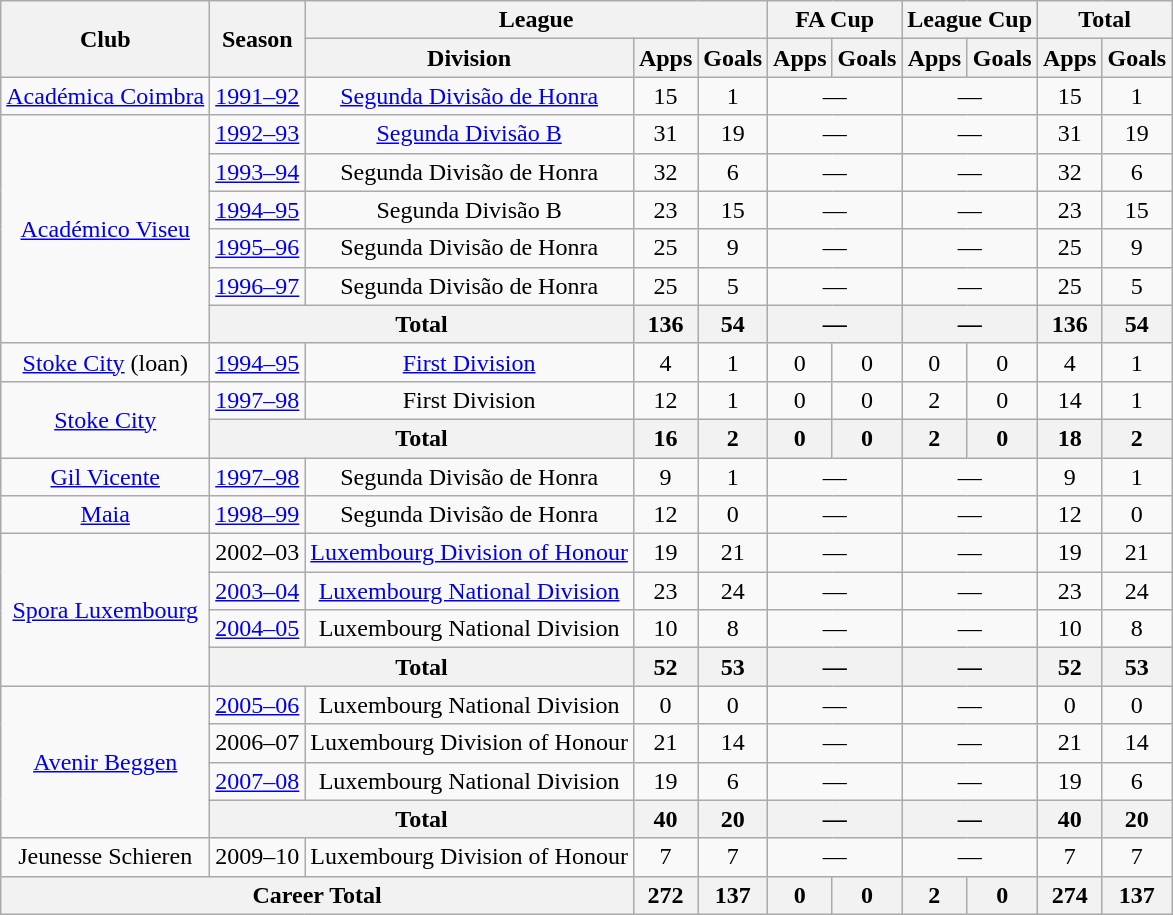<table class="wikitable" style="text-align: center;">
<tr>
<th rowspan="2">Club</th>
<th rowspan="2">Season</th>
<th colspan="3">League</th>
<th colspan="2">FA Cup</th>
<th colspan="2">League Cup</th>
<th colspan="2">Total</th>
</tr>
<tr>
<th>Division</th>
<th>Apps</th>
<th>Goals</th>
<th>Apps</th>
<th>Goals</th>
<th>Apps</th>
<th>Goals</th>
<th>Apps</th>
<th>Goals</th>
</tr>
<tr>
<td><a href='#'>Académica Coimbra</a></td>
<td><a href='#'>1991–92</a></td>
<td><a href='#'>Segunda Divisão de Honra</a></td>
<td>15</td>
<td>1</td>
<td colspan=2>—</td>
<td colspan=2>—</td>
<td>15</td>
<td>1</td>
</tr>
<tr>
<td rowspan=6><a href='#'>Académico Viseu</a></td>
<td><a href='#'>1992–93</a></td>
<td><a href='#'>Segunda Divisão B</a></td>
<td>31</td>
<td>19</td>
<td colspan=2>—</td>
<td colspan=2>—</td>
<td>31</td>
<td>19</td>
</tr>
<tr>
<td><a href='#'>1993–94</a></td>
<td>Segunda Divisão de Honra</td>
<td>32</td>
<td>6</td>
<td colspan=2>—</td>
<td colspan=2>—</td>
<td>32</td>
<td>6</td>
</tr>
<tr>
<td><a href='#'>1994–95</a></td>
<td>Segunda Divisão B</td>
<td>23</td>
<td>15</td>
<td colspan=2>—</td>
<td colspan=2>—</td>
<td>23</td>
<td>15</td>
</tr>
<tr>
<td><a href='#'>1995–96</a></td>
<td>Segunda Divisão de Honra</td>
<td>25</td>
<td>9</td>
<td colspan=2>—</td>
<td colspan=2>—</td>
<td>25</td>
<td>9</td>
</tr>
<tr>
<td><a href='#'>1996–97</a></td>
<td>Segunda Divisão de Honra</td>
<td>25</td>
<td>5</td>
<td colspan=2>—</td>
<td colspan=2>—</td>
<td>25</td>
<td>5</td>
</tr>
<tr>
<th colspan=2>Total</th>
<th>136</th>
<th>54</th>
<th colspan=2>—</th>
<th colspan=2>—</th>
<th>136</th>
<th>54</th>
</tr>
<tr>
<td><a href='#'>Stoke City</a> (loan)</td>
<td><a href='#'>1994–95</a></td>
<td><a href='#'>First Division</a></td>
<td>4</td>
<td>1</td>
<td>0</td>
<td>0</td>
<td>0</td>
<td>0</td>
<td>4</td>
<td>1</td>
</tr>
<tr>
<td rowspan=2><a href='#'>Stoke City</a></td>
<td><a href='#'>1997–98</a></td>
<td>First Division</td>
<td>12</td>
<td>1</td>
<td>0</td>
<td>0</td>
<td>2</td>
<td>0</td>
<td>14</td>
<td>1</td>
</tr>
<tr>
<th colspan=2>Total</th>
<th>16</th>
<th>2</th>
<th>0</th>
<th>0</th>
<th>2</th>
<th>0</th>
<th>18</th>
<th>2</th>
</tr>
<tr>
<td><a href='#'>Gil Vicente</a></td>
<td><a href='#'>1997–98</a></td>
<td>Segunda Divisão de Honra</td>
<td>9</td>
<td>1</td>
<td colspan=2>—</td>
<td colspan=2>—</td>
<td>9</td>
<td>1</td>
</tr>
<tr>
<td><a href='#'>Maia</a></td>
<td><a href='#'>1998–99</a></td>
<td>Segunda Divisão de Honra</td>
<td>12</td>
<td>0</td>
<td colspan=2>—</td>
<td colspan=2>—</td>
<td>12</td>
<td>0</td>
</tr>
<tr>
<td rowspan=4><a href='#'>Spora Luxembourg</a></td>
<td>2002–03</td>
<td><a href='#'>Luxembourg Division of Honour</a></td>
<td>19</td>
<td>21</td>
<td colspan=2>—</td>
<td colspan=2>—</td>
<td>19</td>
<td>21</td>
</tr>
<tr>
<td><a href='#'>2003–04</a></td>
<td><a href='#'>Luxembourg National Division</a></td>
<td>23</td>
<td>24</td>
<td colspan=2>—</td>
<td colspan=2>—</td>
<td>23</td>
<td>24</td>
</tr>
<tr>
<td><a href='#'>2004–05</a></td>
<td>Luxembourg National Division</td>
<td>10</td>
<td>8</td>
<td colspan=2>—</td>
<td colspan=2>—</td>
<td>10</td>
<td>8</td>
</tr>
<tr>
<th colspan=2>Total</th>
<th>52</th>
<th>53</th>
<th colspan=2>—</th>
<th colspan=2>—</th>
<th>52</th>
<th>53</th>
</tr>
<tr>
<td rowspan=4><a href='#'>Avenir Beggen</a></td>
<td><a href='#'>2005–06</a></td>
<td>Luxembourg National Division</td>
<td>0</td>
<td>0</td>
<td colspan=2>—</td>
<td colspan=2>—</td>
<td>0</td>
<td>0</td>
</tr>
<tr>
<td>2006–07</td>
<td>Luxembourg Division of Honour</td>
<td>21</td>
<td>14</td>
<td colspan=2>—</td>
<td colspan=2>—</td>
<td>21</td>
<td>14</td>
</tr>
<tr>
<td><a href='#'>2007–08</a></td>
<td>Luxembourg National Division</td>
<td>19</td>
<td>6</td>
<td colspan=2>—</td>
<td colspan=2>—</td>
<td>19</td>
<td>6</td>
</tr>
<tr>
<th colspan=2>Total</th>
<th>40</th>
<th>20</th>
<th colspan=2>—</th>
<th colspan=2>—</th>
<th>40</th>
<th>20</th>
</tr>
<tr>
<td>Jeunesse Schieren</td>
<td>2009–10</td>
<td>Luxembourg Division of Honour</td>
<td>7</td>
<td>7</td>
<td colspan=2>—</td>
<td colspan=2>—</td>
<td>7</td>
<td>7</td>
</tr>
<tr>
<th colspan="3">Career Total</th>
<th>272</th>
<th>137</th>
<th>0</th>
<th>0</th>
<th>2</th>
<th>0</th>
<th>274</th>
<th>137</th>
</tr>
</table>
